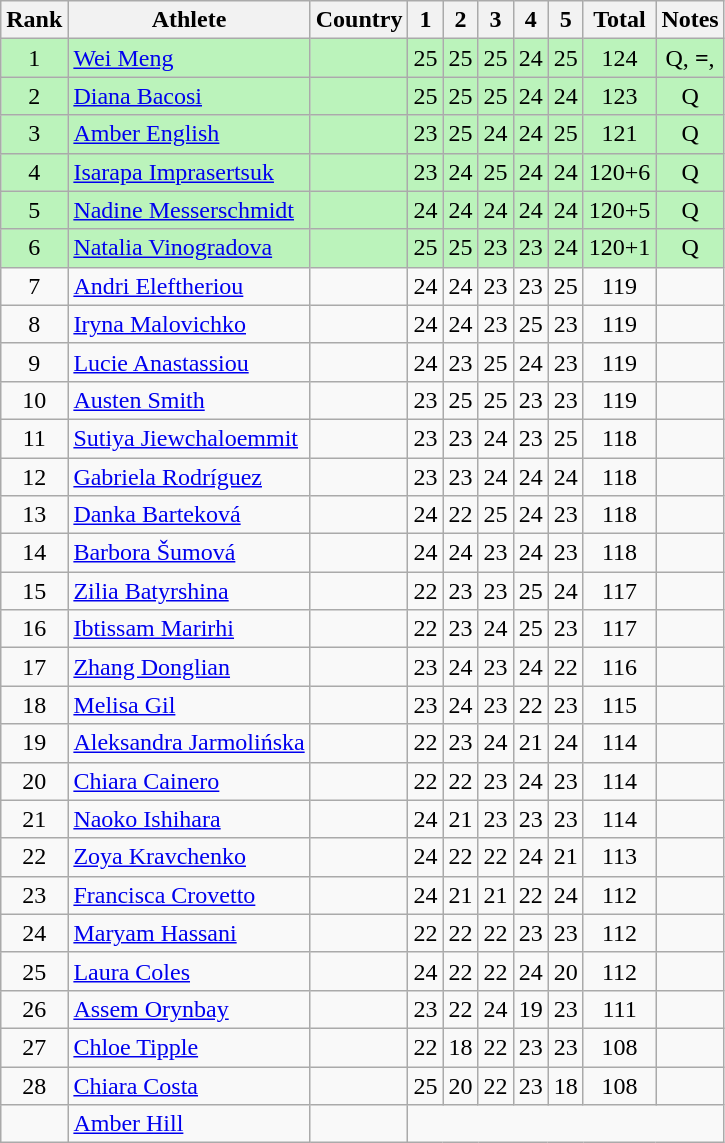<table class="wikitable sortable" style="text-align:center">
<tr>
<th>Rank</th>
<th>Athlete</th>
<th>Country</th>
<th class="sortable">1</th>
<th class="sortable">2</th>
<th class="sortable">3</th>
<th class="sortable">4</th>
<th class="sortable">5</th>
<th>Total</th>
<th class="unsortable">Notes</th>
</tr>
<tr bgcolor=bbf3bb>
<td>1</td>
<td align=left><a href='#'>Wei Meng</a></td>
<td align=left></td>
<td>25</td>
<td>25</td>
<td>25</td>
<td>24</td>
<td>25</td>
<td>124</td>
<td>Q, <strong>=</strong>, </td>
</tr>
<tr bgcolor=bbf3bb>
<td>2</td>
<td align=left><a href='#'>Diana Bacosi</a></td>
<td align=left></td>
<td>25</td>
<td>25</td>
<td>25</td>
<td>24</td>
<td>24</td>
<td>123</td>
<td>Q</td>
</tr>
<tr bgcolor=bbf3bb>
<td>3</td>
<td align=left><a href='#'>Amber English</a></td>
<td align=left></td>
<td>23</td>
<td>25</td>
<td>24</td>
<td>24</td>
<td>25</td>
<td>121</td>
<td>Q</td>
</tr>
<tr bgcolor=bbf3bb>
<td>4</td>
<td align=left><a href='#'>Isarapa Imprasertsuk</a></td>
<td align=left></td>
<td>23</td>
<td>24</td>
<td>25</td>
<td>24</td>
<td>24</td>
<td>120+6</td>
<td>Q</td>
</tr>
<tr bgcolor=bbf3bb>
<td>5</td>
<td align=left><a href='#'>Nadine Messerschmidt</a></td>
<td align=left></td>
<td>24</td>
<td>24</td>
<td>24</td>
<td>24</td>
<td>24</td>
<td>120+5</td>
<td>Q</td>
</tr>
<tr bgcolor=bbf3bb>
<td>6</td>
<td align=left><a href='#'>Natalia Vinogradova</a></td>
<td align=left></td>
<td>25</td>
<td>25</td>
<td>23</td>
<td>23</td>
<td>24</td>
<td>120+1</td>
<td>Q</td>
</tr>
<tr>
<td>7</td>
<td align=left><a href='#'>Andri Eleftheriou</a></td>
<td align=left></td>
<td>24</td>
<td>24</td>
<td>23</td>
<td>23</td>
<td>25</td>
<td>119</td>
<td></td>
</tr>
<tr>
<td>8</td>
<td align=left><a href='#'>Iryna Malovichko</a></td>
<td align=left></td>
<td>24</td>
<td>24</td>
<td>23</td>
<td>25</td>
<td>23</td>
<td>119</td>
<td></td>
</tr>
<tr>
<td>9</td>
<td align=left><a href='#'>Lucie Anastassiou</a></td>
<td align=left></td>
<td>24</td>
<td>23</td>
<td>25</td>
<td>24</td>
<td>23</td>
<td>119</td>
<td></td>
</tr>
<tr>
<td>10</td>
<td align=left><a href='#'>Austen Smith</a></td>
<td align=left></td>
<td>23</td>
<td>25</td>
<td>25</td>
<td>23</td>
<td>23</td>
<td>119</td>
<td></td>
</tr>
<tr>
<td>11</td>
<td align=left><a href='#'>Sutiya Jiewchaloemmit</a></td>
<td align=left></td>
<td>23</td>
<td>23</td>
<td>24</td>
<td>23</td>
<td>25</td>
<td>118</td>
<td></td>
</tr>
<tr>
<td>12</td>
<td align=left><a href='#'>Gabriela Rodríguez</a></td>
<td align=left></td>
<td>23</td>
<td>23</td>
<td>24</td>
<td>24</td>
<td>24</td>
<td>118</td>
<td></td>
</tr>
<tr>
<td>13</td>
<td align=left><a href='#'>Danka Barteková</a></td>
<td align=left></td>
<td>24</td>
<td>22</td>
<td>25</td>
<td>24</td>
<td>23</td>
<td>118</td>
<td></td>
</tr>
<tr>
<td>14</td>
<td align=left><a href='#'>Barbora Šumová</a></td>
<td align=left></td>
<td>24</td>
<td>24</td>
<td>23</td>
<td>24</td>
<td>23</td>
<td>118</td>
<td></td>
</tr>
<tr>
<td>15</td>
<td align=left><a href='#'>Zilia Batyrshina</a></td>
<td align=left></td>
<td>22</td>
<td>23</td>
<td>23</td>
<td>25</td>
<td>24</td>
<td>117</td>
<td></td>
</tr>
<tr>
<td>16</td>
<td align=left><a href='#'>Ibtissam Marirhi</a></td>
<td align=left></td>
<td>22</td>
<td>23</td>
<td>24</td>
<td>25</td>
<td>23</td>
<td>117</td>
<td></td>
</tr>
<tr>
<td>17</td>
<td align=left><a href='#'>Zhang Donglian</a></td>
<td align=left></td>
<td>23</td>
<td>24</td>
<td>23</td>
<td>24</td>
<td>22</td>
<td>116</td>
<td></td>
</tr>
<tr>
<td>18</td>
<td align=left><a href='#'>Melisa Gil</a></td>
<td align=left></td>
<td>23</td>
<td>24</td>
<td>23</td>
<td>22</td>
<td>23</td>
<td>115</td>
<td></td>
</tr>
<tr>
<td>19</td>
<td align=left><a href='#'>Aleksandra Jarmolińska</a></td>
<td align=left></td>
<td>22</td>
<td>23</td>
<td>24</td>
<td>21</td>
<td>24</td>
<td>114</td>
<td></td>
</tr>
<tr>
<td>20</td>
<td align=left><a href='#'>Chiara Cainero</a></td>
<td align=left></td>
<td>22</td>
<td>22</td>
<td>23</td>
<td>24</td>
<td>23</td>
<td>114</td>
<td></td>
</tr>
<tr>
<td>21</td>
<td align=left><a href='#'>Naoko Ishihara</a></td>
<td align=left></td>
<td>24</td>
<td>21</td>
<td>23</td>
<td>23</td>
<td>23</td>
<td>114</td>
<td></td>
</tr>
<tr>
<td>22</td>
<td align=left><a href='#'>Zoya Kravchenko</a></td>
<td align=left></td>
<td>24</td>
<td>22</td>
<td>22</td>
<td>24</td>
<td>21</td>
<td>113</td>
<td></td>
</tr>
<tr>
<td>23</td>
<td align=left><a href='#'>Francisca Crovetto</a></td>
<td align=left></td>
<td>24</td>
<td>21</td>
<td>21</td>
<td>22</td>
<td>24</td>
<td>112</td>
<td></td>
</tr>
<tr>
<td>24</td>
<td align=left><a href='#'>Maryam Hassani</a></td>
<td align=left></td>
<td>22</td>
<td>22</td>
<td>22</td>
<td>23</td>
<td>23</td>
<td>112</td>
<td></td>
</tr>
<tr>
<td>25</td>
<td align=left><a href='#'>Laura Coles</a></td>
<td align=left></td>
<td>24</td>
<td>22</td>
<td>22</td>
<td>24</td>
<td>20</td>
<td>112</td>
<td></td>
</tr>
<tr>
<td>26</td>
<td align=left><a href='#'>Assem Orynbay</a></td>
<td align=left></td>
<td>23</td>
<td>22</td>
<td>24</td>
<td>19</td>
<td>23</td>
<td>111</td>
<td></td>
</tr>
<tr>
<td>27</td>
<td align=left><a href='#'>Chloe Tipple</a></td>
<td align=left></td>
<td>22</td>
<td>18</td>
<td>22</td>
<td>23</td>
<td>23</td>
<td>108</td>
<td></td>
</tr>
<tr>
<td>28</td>
<td align=left><a href='#'>Chiara Costa</a></td>
<td align=left></td>
<td>25</td>
<td>20</td>
<td>22</td>
<td>23</td>
<td>18</td>
<td>108</td>
<td></td>
</tr>
<tr>
<td></td>
<td align=left><a href='#'>Amber Hill</a></td>
<td align=left></td>
<td colspan=7></td>
</tr>
</table>
